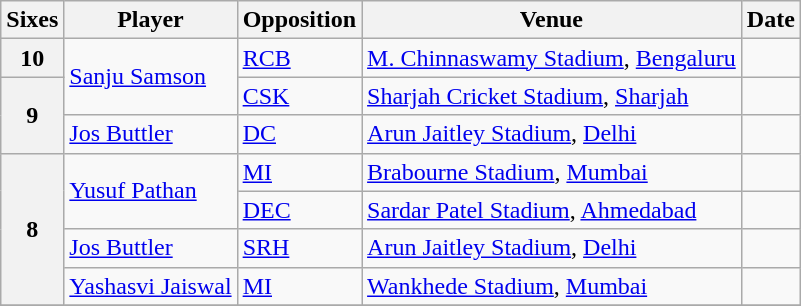<table class="wikitable">
<tr>
<th>Sixes</th>
<th>Player</th>
<th>Opposition</th>
<th>Venue</th>
<th>Date</th>
</tr>
<tr>
<th>10</th>
<td rowspan=2><a href='#'>Sanju Samson</a></td>
<td><a href='#'>RCB</a></td>
<td><a href='#'>M. Chinnaswamy Stadium</a>, <a href='#'>Bengaluru</a></td>
<td></td>
</tr>
<tr>
<th rowspan=2>9</th>
<td><a href='#'>CSK</a></td>
<td><a href='#'>Sharjah Cricket Stadium</a>, <a href='#'>Sharjah</a></td>
<td></td>
</tr>
<tr>
<td><a href='#'>Jos Buttler</a></td>
<td><a href='#'>DC</a></td>
<td><a href='#'>Arun Jaitley Stadium</a>, <a href='#'>Delhi</a></td>
<td></td>
</tr>
<tr>
<th rowspan=4>8</th>
<td rowspan=2><a href='#'>Yusuf Pathan</a></td>
<td><a href='#'>MI</a></td>
<td><a href='#'>Brabourne Stadium</a>, <a href='#'>Mumbai</a></td>
<td></td>
</tr>
<tr>
<td><a href='#'>DEC</a></td>
<td><a href='#'>Sardar Patel Stadium</a>, <a href='#'>Ahmedabad</a></td>
<td></td>
</tr>
<tr>
<td><a href='#'>Jos Buttler</a></td>
<td><a href='#'>SRH</a></td>
<td><a href='#'>Arun Jaitley Stadium</a>, <a href='#'>Delhi</a></td>
<td></td>
</tr>
<tr>
<td><a href='#'>Yashasvi Jaiswal</a></td>
<td><a href='#'>MI</a></td>
<td><a href='#'>Wankhede Stadium</a>, <a href='#'>Mumbai</a></td>
<td></td>
</tr>
<tr>
</tr>
</table>
